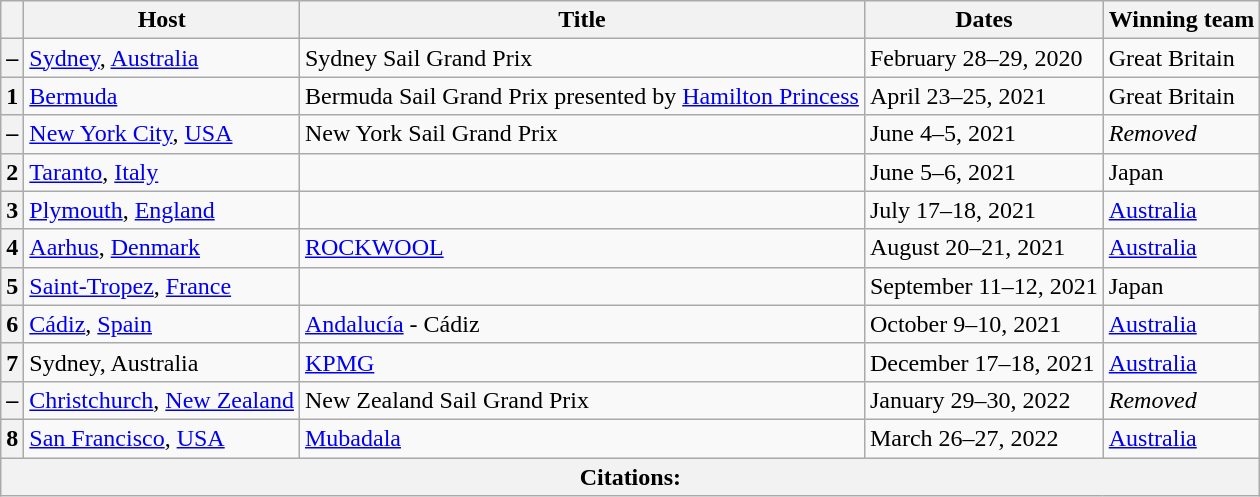<table class="wikitable">
<tr>
<th></th>
<th>Host</th>
<th>Title</th>
<th>Dates</th>
<th>Winning team</th>
</tr>
<tr>
<th>–</th>
<td> <a href='#'>Sydney</a>, <a href='#'>Australia</a></td>
<td>Sydney Sail Grand Prix</td>
<td>February 28–29, 2020</td>
<td> Great Britain</td>
</tr>
<tr>
<th>1</th>
<td> <a href='#'>Bermuda</a></td>
<td>Bermuda Sail Grand Prix presented by <a href='#'>Hamilton Princess</a></td>
<td>April 23–25, 2021</td>
<td> Great Britain</td>
</tr>
<tr>
<th>–</th>
<td> <a href='#'>New York City</a>, <a href='#'>USA</a></td>
<td>New York Sail Grand Prix</td>
<td>June 4–5, 2021</td>
<td><em>Removed</em></td>
</tr>
<tr>
<th>2</th>
<td> <a href='#'>Taranto</a>, <a href='#'>Italy</a></td>
<td></td>
<td>June 5–6, 2021</td>
<td> Japan</td>
</tr>
<tr>
<th>3</th>
<td> <a href='#'>Plymouth</a>, <a href='#'>England</a></td>
<td></td>
<td>July 17–18, 2021</td>
<td> <a href='#'>Australia</a></td>
</tr>
<tr>
<th>4</th>
<td> <a href='#'>Aarhus</a>, <a href='#'>Denmark</a></td>
<td><a href='#'>ROCKWOOL</a></td>
<td>August 20–21, 2021</td>
<td> <a href='#'>Australia</a></td>
</tr>
<tr>
<th>5</th>
<td> <a href='#'>Saint-Tropez</a>, <a href='#'>France</a></td>
<td></td>
<td>September 11–12, 2021</td>
<td> Japan</td>
</tr>
<tr>
<th>6</th>
<td> <a href='#'>Cádiz</a>, <a href='#'>Spain</a></td>
<td><a href='#'>Andalucía</a> - Cádiz</td>
<td>October 9–10, 2021</td>
<td> <a href='#'>Australia</a></td>
</tr>
<tr>
<th>7</th>
<td> Sydney, Australia</td>
<td><a href='#'>KPMG</a></td>
<td>December 17–18, 2021</td>
<td> <a href='#'>Australia</a></td>
</tr>
<tr>
<th>–</th>
<td> <a href='#'>Christchurch</a>, <a href='#'>New Zealand</a></td>
<td>New Zealand Sail Grand Prix</td>
<td>January 29–30, 2022</td>
<td><em>Removed</em></td>
</tr>
<tr>
<th>8</th>
<td> <a href='#'>San Francisco</a>, <a href='#'>USA</a></td>
<td><a href='#'>Mubadala</a></td>
<td>March 26–27, 2022</td>
<td> <a href='#'>Australia</a></td>
</tr>
<tr>
<th colspan="5">Citations:</th>
</tr>
</table>
